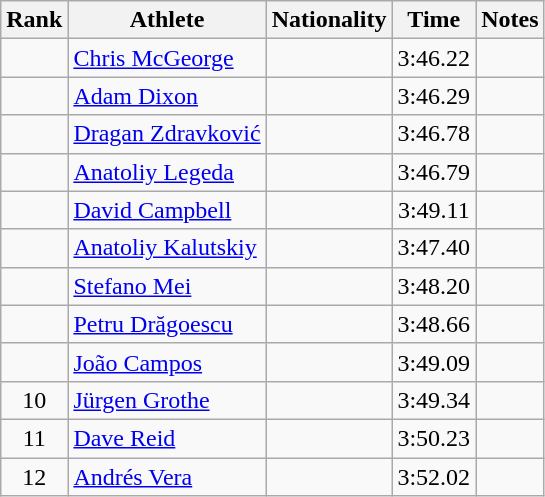<table class="wikitable sortable" style="text-align:center">
<tr>
<th>Rank</th>
<th>Athlete</th>
<th>Nationality</th>
<th>Time</th>
<th>Notes</th>
</tr>
<tr>
<td></td>
<td align=left><a href='#'>Chris McGeorge</a></td>
<td align=left></td>
<td>3:46.22</td>
<td></td>
</tr>
<tr>
<td></td>
<td align=left><a href='#'>Adam Dixon</a></td>
<td align=left></td>
<td>3:46.29</td>
<td></td>
</tr>
<tr>
<td></td>
<td align=left><a href='#'>Dragan Zdravković</a></td>
<td align=left></td>
<td>3:46.78</td>
<td></td>
</tr>
<tr>
<td></td>
<td align=left><a href='#'>Anatoliy Legeda</a></td>
<td align=left></td>
<td>3:46.79</td>
<td></td>
</tr>
<tr>
<td></td>
<td align=left><a href='#'>David Campbell</a></td>
<td align=left></td>
<td>3:49.11</td>
<td></td>
</tr>
<tr>
<td></td>
<td align=left><a href='#'>Anatoliy Kalutskiy</a></td>
<td align=left></td>
<td>3:47.40</td>
<td></td>
</tr>
<tr>
<td></td>
<td align=left><a href='#'>Stefano Mei</a></td>
<td align=left></td>
<td>3:48.20</td>
<td></td>
</tr>
<tr>
<td></td>
<td align=left><a href='#'>Petru Drăgoescu</a></td>
<td align=left></td>
<td>3:48.66</td>
<td></td>
</tr>
<tr>
<td></td>
<td align=left><a href='#'>João Campos</a></td>
<td align=left></td>
<td>3:49.09</td>
<td></td>
</tr>
<tr>
<td>10</td>
<td align=left><a href='#'>Jürgen Grothe</a></td>
<td align=left></td>
<td>3:49.34</td>
<td></td>
</tr>
<tr>
<td>11</td>
<td align=left><a href='#'>Dave Reid</a></td>
<td align=left></td>
<td>3:50.23</td>
<td></td>
</tr>
<tr>
<td>12</td>
<td align=left><a href='#'>Andrés Vera</a></td>
<td align=left></td>
<td>3:52.02</td>
<td></td>
</tr>
</table>
